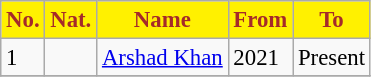<table class="wikitable"  style="font-size:95%">
<tr>
<th style="text-align:center; background:#FFF100; color:brown;">No.</th>
<th style="text-align:center; background:#FFF100; color:brown;">Nat.</th>
<th style="text-align:center; background:#FFF100; color:brown;">Name</th>
<th style="text-align:center; background:#FFF100; color:brown;">From</th>
<th style="text-align:center; background:#FFF100; color:brown;">To</th>
</tr>
<tr>
<td>1</td>
<td></td>
<td><a href='#'>Arshad Khan</a></td>
<td>2021</td>
<td>Present</td>
</tr>
<tr>
</tr>
</table>
